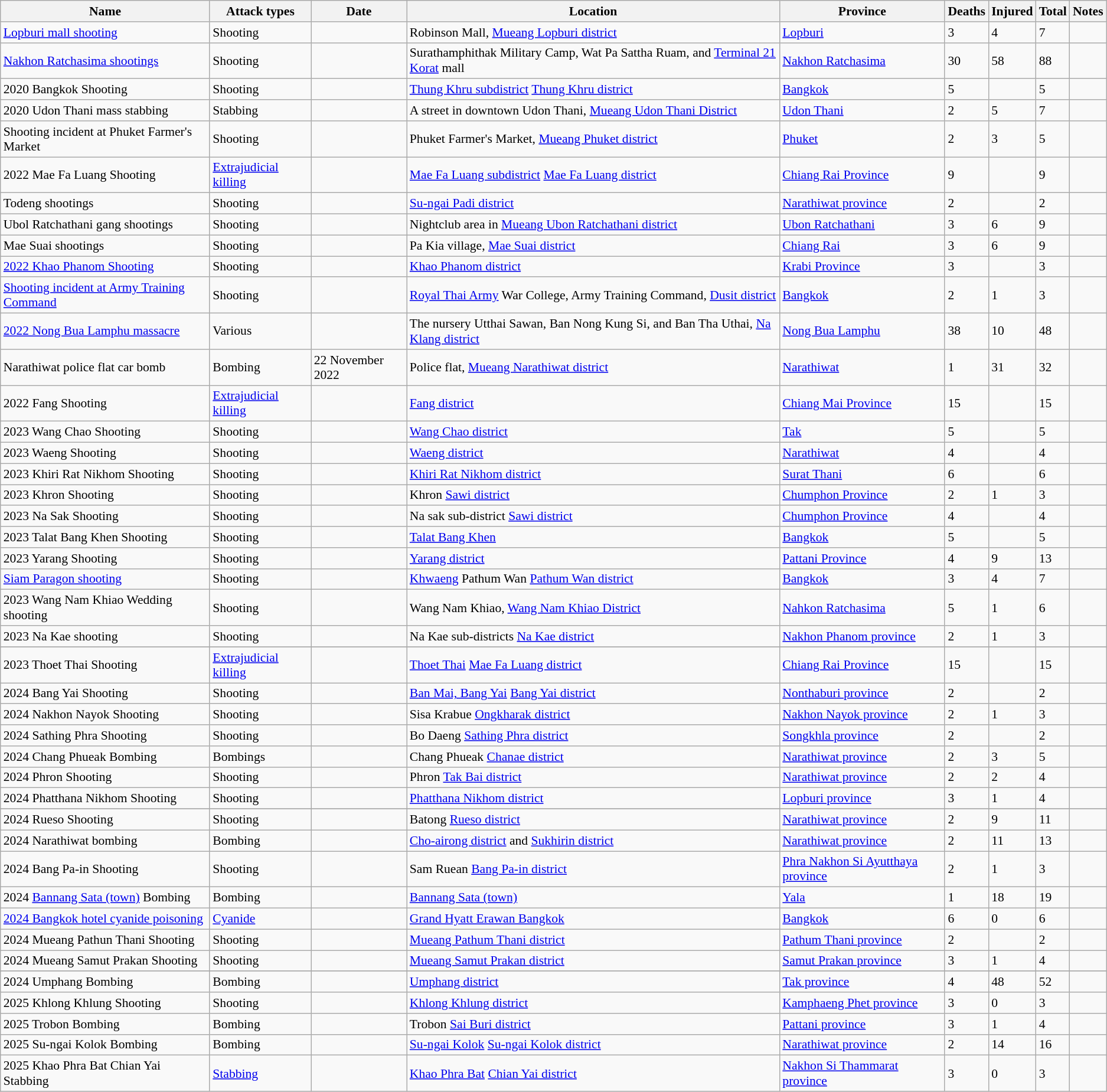<table class="sortable wikitable" style="font-size:90%;">
<tr>
<th>Name</th>
<th>Attack types</th>
<th>Date</th>
<th>Location</th>
<th>Province</th>
<th>Deaths</th>
<th>Injured</th>
<th>Total</th>
<th class="unsortable">Notes</th>
</tr>
<tr>
<td><a href='#'>Lopburi mall shooting</a></td>
<td>Shooting</td>
<td></td>
<td>Robinson Mall, <a href='#'>Mueang Lopburi district</a></td>
<td><a href='#'>Lopburi</a></td>
<td>3</td>
<td>4</td>
<td>7</td>
<td></td>
</tr>
<tr>
<td><a href='#'>Nakhon Ratchasima shootings</a></td>
<td>Shooting</td>
<td></td>
<td>Surathamphithak Military Camp, Wat Pa Sattha Ruam, and <a href='#'>Terminal 21 Korat</a> mall</td>
<td><a href='#'>Nakhon Ratchasima</a></td>
<td>30</td>
<td>58</td>
<td>88</td>
<td></td>
</tr>
<tr>
<td>2020 Bangkok Shooting</td>
<td>Shooting</td>
<td></td>
<td><a href='#'>Thung Khru subdistrict</a> <a href='#'>Thung Khru district</a></td>
<td><a href='#'>Bangkok</a></td>
<td>5</td>
<td></td>
<td>5</td>
<td></td>
</tr>
<tr>
<td>2020 Udon Thani mass stabbing</td>
<td>Stabbing</td>
<td></td>
<td>A street in downtown Udon Thani, <a href='#'>Mueang Udon Thani District</a></td>
<td><a href='#'>Udon Thani</a></td>
<td>2</td>
<td>5</td>
<td>7</td>
<td></td>
</tr>
<tr>
<td>Shooting incident at Phuket Farmer's Market</td>
<td>Shooting</td>
<td></td>
<td>Phuket Farmer's Market, <a href='#'>Mueang Phuket district</a></td>
<td><a href='#'>Phuket</a></td>
<td>2</td>
<td>3</td>
<td>5</td>
<td></td>
</tr>
<tr>
<td>2022 Mae Fa Luang Shooting</td>
<td><a href='#'>Extrajudicial killing</a></td>
<td></td>
<td><a href='#'>Mae Fa Luang subdistrict</a> <a href='#'>Mae Fa Luang district</a></td>
<td><a href='#'>Chiang Rai Province</a></td>
<td>9</td>
<td></td>
<td>9</td>
<td></td>
</tr>
<tr>
<td>Todeng shootings</td>
<td>Shooting</td>
<td></td>
<td><a href='#'>Su-ngai Padi district</a></td>
<td><a href='#'>Narathiwat province</a></td>
<td>2</td>
<td></td>
<td>2</td>
<td></td>
</tr>
<tr>
<td>Ubol Ratchathani gang shootings</td>
<td>Shooting</td>
<td></td>
<td>Nightclub area in <a href='#'>Mueang Ubon Ratchathani district</a></td>
<td><a href='#'>Ubon Ratchathani</a></td>
<td>3</td>
<td>6</td>
<td>9</td>
<td></td>
</tr>
<tr>
<td>Mae Suai shootings</td>
<td>Shooting</td>
<td></td>
<td>Pa Kia village, <a href='#'>Mae Suai district</a></td>
<td><a href='#'>Chiang Rai</a></td>
<td>3</td>
<td>6</td>
<td>9</td>
<td></td>
</tr>
<tr>
<td><a href='#'>2022 Khao Phanom Shooting</a></td>
<td>Shooting</td>
<td></td>
<td><a href='#'>Khao Phanom district</a></td>
<td><a href='#'>Krabi Province</a></td>
<td>3</td>
<td></td>
<td>3</td>
<td></td>
</tr>
<tr>
<td><a href='#'>Shooting incident at Army Training Command</a></td>
<td>Shooting</td>
<td></td>
<td><a href='#'>Royal Thai Army</a> War College, Army Training Command, <a href='#'>Dusit district</a></td>
<td><a href='#'>Bangkok</a></td>
<td>2</td>
<td>1</td>
<td>3</td>
<td></td>
</tr>
<tr>
<td><a href='#'>2022 Nong Bua Lamphu massacre</a></td>
<td>Various</td>
<td></td>
<td>The nursery Utthai Sawan, Ban Nong Kung Si, and Ban Tha Uthai, <a href='#'>Na Klang district</a></td>
<td><a href='#'>Nong Bua Lamphu</a></td>
<td>38</td>
<td>10</td>
<td>48</td>
<td></td>
</tr>
<tr>
<td>Narathiwat police flat car bomb</td>
<td>Bombing</td>
<td>22 November 2022</td>
<td>Police flat, <a href='#'>Mueang Narathiwat district</a></td>
<td><a href='#'>Narathiwat</a></td>
<td>1</td>
<td>31</td>
<td>32</td>
<td></td>
</tr>
<tr>
<td>2022 Fang Shooting</td>
<td><a href='#'>Extrajudicial killing</a></td>
<td></td>
<td><a href='#'>Fang district</a></td>
<td><a href='#'>Chiang Mai Province</a></td>
<td>15</td>
<td></td>
<td>15</td>
<td></td>
</tr>
<tr>
<td>2023 Wang Chao Shooting</td>
<td>Shooting</td>
<td></td>
<td><a href='#'>Wang Chao district</a></td>
<td><a href='#'>Tak</a></td>
<td>5</td>
<td></td>
<td>5</td>
<td></td>
</tr>
<tr>
<td>2023 Waeng Shooting</td>
<td>Shooting</td>
<td></td>
<td><a href='#'>Waeng district</a></td>
<td><a href='#'>Narathiwat</a></td>
<td>4</td>
<td></td>
<td>4</td>
<td></td>
</tr>
<tr>
<td>2023 Khiri Rat Nikhom Shooting</td>
<td>Shooting</td>
<td></td>
<td><a href='#'>Khiri Rat Nikhom district</a></td>
<td><a href='#'>Surat Thani</a></td>
<td>6</td>
<td></td>
<td>6</td>
<td></td>
</tr>
<tr>
<td>2023 Khron Shooting</td>
<td>Shooting</td>
<td></td>
<td>Khron <a href='#'>Sawi district</a></td>
<td><a href='#'>Chumphon Province</a></td>
<td>2</td>
<td>1</td>
<td>3</td>
<td></td>
</tr>
<tr>
<td>2023 Na Sak Shooting</td>
<td>Shooting</td>
<td></td>
<td>Na sak sub-district <a href='#'>Sawi district</a></td>
<td><a href='#'>Chumphon Province</a></td>
<td>4</td>
<td></td>
<td>4</td>
<td></td>
</tr>
<tr>
<td>2023 Talat Bang Khen Shooting</td>
<td>Shooting</td>
<td></td>
<td><a href='#'>Talat Bang Khen</a></td>
<td><a href='#'>Bangkok</a></td>
<td>5</td>
<td></td>
<td>5</td>
<td></td>
</tr>
<tr>
<td>2023 Yarang Shooting</td>
<td>Shooting</td>
<td></td>
<td><a href='#'>Yarang district</a></td>
<td><a href='#'>Pattani Province</a></td>
<td>4</td>
<td>9</td>
<td>13</td>
<td></td>
</tr>
<tr>
<td><a href='#'>Siam Paragon shooting</a></td>
<td>Shooting</td>
<td></td>
<td><a href='#'>Khwaeng</a> Pathum Wan <a href='#'>Pathum Wan district</a></td>
<td><a href='#'>Bangkok</a></td>
<td>3</td>
<td>4</td>
<td>7</td>
<td></td>
</tr>
<tr>
<td>2023 Wang Nam Khiao Wedding shooting</td>
<td>Shooting</td>
<td></td>
<td>Wang Nam Khiao, <a href='#'>Wang Nam Khiao District</a></td>
<td><a href='#'>Nahkon Ratchasima</a></td>
<td>5</td>
<td>1</td>
<td>6</td>
<td></td>
</tr>
<tr>
<td>2023 Na Kae shooting</td>
<td>Shooting</td>
<td></td>
<td>Na Kae sub-districts <a href='#'>Na Kae district</a></td>
<td><a href='#'>Nakhon Phanom province</a></td>
<td>2</td>
<td>1</td>
<td>3</td>
<td></td>
</tr>
<tr>
</tr>
<tr>
<td>2023 Thoet Thai Shooting</td>
<td><a href='#'>Extrajudicial killing</a></td>
<td></td>
<td><a href='#'>Thoet Thai</a> <a href='#'>Mae Fa Luang district</a></td>
<td><a href='#'>Chiang Rai Province</a></td>
<td>15</td>
<td></td>
<td>15</td>
<td></td>
</tr>
<tr>
<td>2024 Bang Yai Shooting</td>
<td>Shooting</td>
<td></td>
<td><a href='#'>Ban Mai, Bang Yai</a> <a href='#'>Bang Yai district</a></td>
<td><a href='#'>Nonthaburi province</a></td>
<td>2</td>
<td></td>
<td>2</td>
<td></td>
</tr>
<tr>
<td>2024 Nakhon Nayok Shooting</td>
<td>Shooting</td>
<td></td>
<td>Sisa Krabue <a href='#'>Ongkharak district</a></td>
<td><a href='#'>Nakhon Nayok province</a></td>
<td>2</td>
<td>1</td>
<td>3</td>
<td></td>
</tr>
<tr>
<td>2024 Sathing Phra Shooting</td>
<td>Shooting</td>
<td></td>
<td>Bo Daeng <a href='#'>Sathing Phra district</a></td>
<td><a href='#'>Songkhla province</a></td>
<td>2</td>
<td></td>
<td>2</td>
<td></td>
</tr>
<tr>
<td>2024 Chang Phueak Bombing</td>
<td>Bombings</td>
<td></td>
<td>Chang Phueak <a href='#'>Chanae district</a></td>
<td><a href='#'>Narathiwat province</a></td>
<td>2</td>
<td>3</td>
<td>5</td>
<td></td>
</tr>
<tr>
<td>2024 Phron Shooting</td>
<td>Shooting</td>
<td></td>
<td>Phron <a href='#'>Tak Bai district</a></td>
<td><a href='#'>Narathiwat province</a></td>
<td>2</td>
<td>2</td>
<td>4</td>
<td></td>
</tr>
<tr>
<td>2024 Phatthana Nikhom Shooting</td>
<td>Shooting</td>
<td></td>
<td><a href='#'>Phatthana Nikhom district</a></td>
<td><a href='#'>Lopburi province</a></td>
<td>3</td>
<td>1</td>
<td>4</td>
<td></td>
</tr>
<tr>
</tr>
<tr>
<td>2024 Rueso Shooting</td>
<td>Shooting</td>
<td></td>
<td>Batong <a href='#'>Rueso district</a></td>
<td><a href='#'>Narathiwat province</a></td>
<td>2</td>
<td>9</td>
<td>11</td>
<td></td>
</tr>
<tr>
<td>2024 Narathiwat bombing</td>
<td>Bombing</td>
<td></td>
<td><a href='#'>Cho-airong district</a> and <a href='#'>Sukhirin district</a></td>
<td><a href='#'>Narathiwat province</a></td>
<td>2</td>
<td>11</td>
<td>13</td>
<td></td>
</tr>
<tr>
<td>2024 Bang Pa-in Shooting</td>
<td>Shooting</td>
<td></td>
<td>Sam Ruean <a href='#'>Bang Pa-in district</a></td>
<td><a href='#'>Phra Nakhon Si Ayutthaya province</a></td>
<td>2</td>
<td>1</td>
<td>3</td>
<td></td>
</tr>
<tr>
<td>2024 <a href='#'>Bannang Sata (town)</a> Bombing</td>
<td>Bombing</td>
<td></td>
<td><a href='#'>Bannang Sata (town)</a></td>
<td><a href='#'>Yala</a></td>
<td>1</td>
<td>18</td>
<td>19</td>
<td></td>
</tr>
<tr>
<td><a href='#'>2024 Bangkok hotel cyanide poisoning</a></td>
<td><a href='#'>Cyanide</a></td>
<td></td>
<td><a href='#'>Grand Hyatt Erawan Bangkok</a></td>
<td><a href='#'>Bangkok</a></td>
<td>6</td>
<td>0</td>
<td>6</td>
<td></td>
</tr>
<tr>
<td>2024 Mueang Pathun Thani Shooting</td>
<td>Shooting</td>
<td></td>
<td><a href='#'>Mueang Pathum Thani district</a></td>
<td><a href='#'>Pathum Thani province</a></td>
<td>2</td>
<td></td>
<td>2</td>
<td></td>
</tr>
<tr>
<td>2024 Mueang Samut Prakan Shooting</td>
<td>Shooting</td>
<td></td>
<td><a href='#'>Mueang Samut Prakan district</a></td>
<td><a href='#'>Samut Prakan province</a></td>
<td>3</td>
<td>1</td>
<td>4</td>
<td></td>
</tr>
<tr>
</tr>
<tr>
<td>2024 Umphang Bombing</td>
<td>Bombing</td>
<td></td>
<td><a href='#'>Umphang district</a></td>
<td><a href='#'>Tak province</a></td>
<td>4</td>
<td>48</td>
<td>52</td>
<td></td>
</tr>
<tr>
<td>2025 Khlong Khlung Shooting</td>
<td>Shooting</td>
<td></td>
<td><a href='#'>Khlong Khlung district</a></td>
<td><a href='#'>Kamphaeng Phet province</a></td>
<td>3</td>
<td>0</td>
<td>3</td>
<td></td>
</tr>
<tr>
<td>2025 Trobon Bombing</td>
<td>Bombing</td>
<td></td>
<td>Trobon <a href='#'>Sai Buri district</a></td>
<td><a href='#'>Pattani province</a></td>
<td>3</td>
<td>1</td>
<td>4</td>
<td></td>
</tr>
<tr>
<td>2025 Su-ngai Kolok Bombing</td>
<td>Bombing</td>
<td></td>
<td><a href='#'>Su-ngai Kolok</a> <a href='#'>Su-ngai Kolok district</a></td>
<td><a href='#'>Narathiwat province</a></td>
<td>2</td>
<td>14</td>
<td>16</td>
<td></td>
</tr>
<tr>
<td>2025 Khao Phra Bat Chian Yai Stabbing</td>
<td><a href='#'>Stabbing</a></td>
<td></td>
<td><a href='#'>Khao Phra Bat</a> <a href='#'>Chian Yai district</a></td>
<td><a href='#'>Nakhon Si Thammarat province</a></td>
<td>3</td>
<td>0</td>
<td>3</td>
<td></td>
</tr>
</table>
